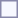<table style="border:1px solid #8888aa; background-color:#f7f8ff; padding:5px; font-size:95%; margin: 0px 12px 12px 0px;">
</table>
